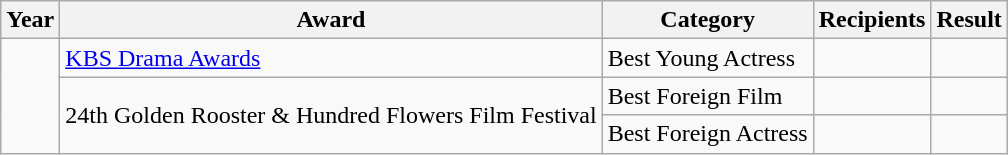<table class="wikitable sortable">
<tr>
<th>Year</th>
<th>Award</th>
<th>Category</th>
<th>Recipients</th>
<th>Result</th>
</tr>
<tr>
<td rowspan="3"></td>
<td><a href='#'>KBS Drama Awards</a></td>
<td>Best Young Actress</td>
<td></td>
<td></td>
</tr>
<tr>
<td rowspan="2">24th Golden Rooster & Hundred Flowers Film Festival </td>
<td>Best Foreign Film</td>
<td></td>
<td></td>
</tr>
<tr>
<td>Best Foreign Actress</td>
<td></td>
<td></td>
</tr>
</table>
